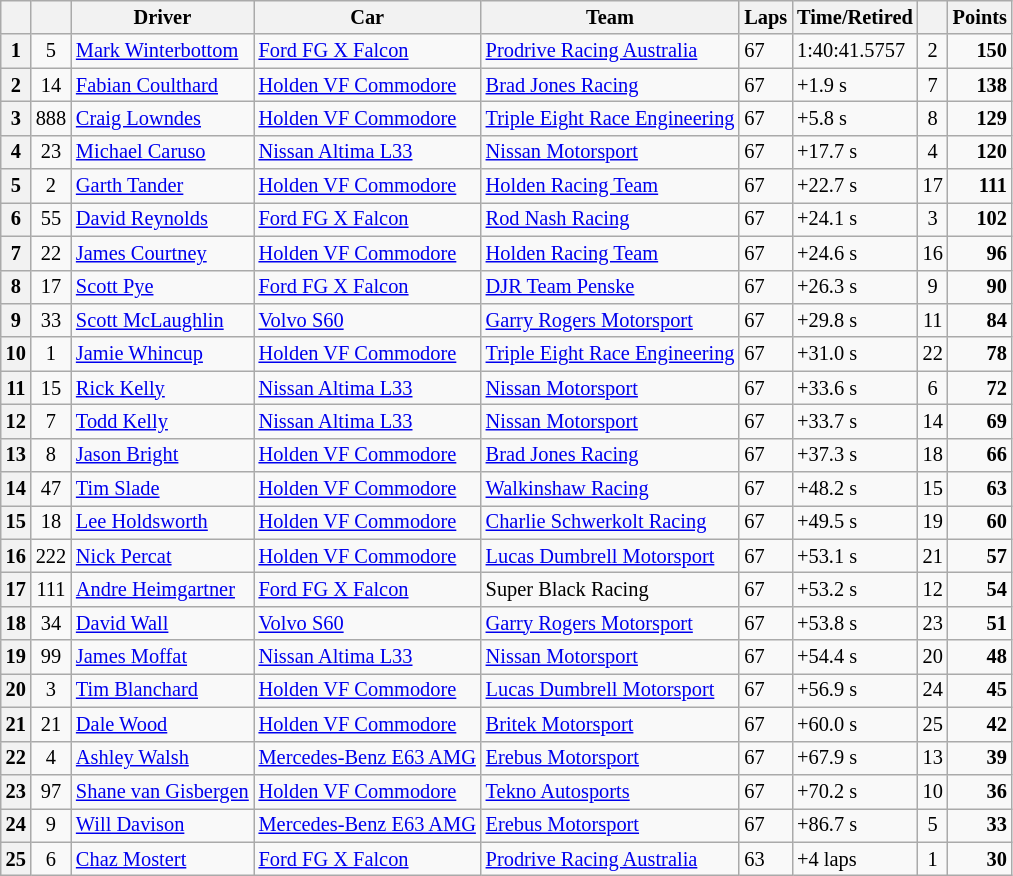<table class="wikitable" style="font-size: 85%">
<tr>
<th></th>
<th></th>
<th>Driver</th>
<th>Car</th>
<th>Team</th>
<th>Laps</th>
<th>Time/Retired</th>
<th></th>
<th>Points</th>
</tr>
<tr>
<th>1</th>
<td align="center">5</td>
<td> <a href='#'>Mark Winterbottom</a></td>
<td><a href='#'>Ford FG X Falcon</a></td>
<td><a href='#'>Prodrive Racing Australia</a></td>
<td>67</td>
<td>1:40:41.5757</td>
<td align="center">2</td>
<td align="right"><strong>150</strong></td>
</tr>
<tr>
<th>2</th>
<td align="center">14</td>
<td> <a href='#'>Fabian Coulthard</a></td>
<td><a href='#'>Holden VF Commodore</a></td>
<td><a href='#'>Brad Jones Racing</a></td>
<td>67</td>
<td>+1.9 s</td>
<td align="center">7</td>
<td align="right"><strong>138</strong></td>
</tr>
<tr>
<th>3</th>
<td align="center">888</td>
<td> <a href='#'>Craig Lowndes</a></td>
<td><a href='#'>Holden VF Commodore</a></td>
<td><a href='#'>Triple Eight Race Engineering</a></td>
<td>67</td>
<td>+5.8 s</td>
<td align="center">8</td>
<td align="right"><strong>129</strong></td>
</tr>
<tr>
<th>4</th>
<td align="center">23</td>
<td> <a href='#'>Michael Caruso</a></td>
<td><a href='#'>Nissan Altima L33</a></td>
<td><a href='#'>Nissan Motorsport</a></td>
<td>67</td>
<td>+17.7 s</td>
<td align="center">4</td>
<td align="right"><strong>120</strong></td>
</tr>
<tr>
<th>5</th>
<td align="center">2</td>
<td> <a href='#'>Garth Tander</a></td>
<td><a href='#'>Holden VF Commodore</a></td>
<td><a href='#'>Holden Racing Team</a></td>
<td>67</td>
<td>+22.7 s</td>
<td align="center">17</td>
<td align="right"><strong>111</strong></td>
</tr>
<tr>
<th>6</th>
<td align="center">55</td>
<td> <a href='#'>David Reynolds</a></td>
<td><a href='#'>Ford FG X Falcon</a></td>
<td><a href='#'>Rod Nash Racing</a></td>
<td>67</td>
<td>+24.1 s</td>
<td align="center">3</td>
<td align="right"><strong>102</strong></td>
</tr>
<tr>
<th>7</th>
<td align="center">22</td>
<td> <a href='#'>James Courtney</a></td>
<td><a href='#'>Holden VF Commodore</a></td>
<td><a href='#'>Holden Racing Team</a></td>
<td>67</td>
<td>+24.6 s</td>
<td align="center">16</td>
<td align="right"><strong>96</strong></td>
</tr>
<tr>
<th>8</th>
<td align="center">17</td>
<td> <a href='#'>Scott Pye</a></td>
<td><a href='#'>Ford FG X Falcon</a></td>
<td><a href='#'>DJR Team Penske</a></td>
<td>67</td>
<td>+26.3 s</td>
<td align="center">9</td>
<td align="right"><strong>90</strong></td>
</tr>
<tr>
<th>9</th>
<td align="center">33</td>
<td> <a href='#'>Scott McLaughlin</a></td>
<td><a href='#'>Volvo S60</a></td>
<td><a href='#'>Garry Rogers Motorsport</a></td>
<td>67</td>
<td>+29.8 s</td>
<td align="center">11</td>
<td align="right"><strong>84</strong></td>
</tr>
<tr>
<th>10</th>
<td align="center">1</td>
<td> <a href='#'>Jamie Whincup</a></td>
<td><a href='#'>Holden VF Commodore</a></td>
<td><a href='#'>Triple Eight Race Engineering</a></td>
<td>67</td>
<td>+31.0 s</td>
<td align="center">22</td>
<td align="right"><strong>78</strong></td>
</tr>
<tr>
<th>11</th>
<td align="center">15</td>
<td> <a href='#'>Rick Kelly</a></td>
<td><a href='#'>Nissan Altima L33</a></td>
<td><a href='#'>Nissan Motorsport</a></td>
<td>67</td>
<td>+33.6 s</td>
<td align="center">6</td>
<td align="right"><strong>72</strong></td>
</tr>
<tr>
<th>12</th>
<td align="center">7</td>
<td> <a href='#'>Todd Kelly</a></td>
<td><a href='#'>Nissan Altima L33</a></td>
<td><a href='#'>Nissan Motorsport</a></td>
<td>67</td>
<td>+33.7 s</td>
<td align="center">14</td>
<td align="right"><strong>69</strong></td>
</tr>
<tr>
<th>13</th>
<td align="center">8</td>
<td> <a href='#'>Jason Bright</a></td>
<td><a href='#'>Holden VF Commodore</a></td>
<td><a href='#'>Brad Jones Racing</a></td>
<td>67</td>
<td>+37.3 s</td>
<td align="center">18</td>
<td align="right"><strong>66</strong></td>
</tr>
<tr>
<th>14</th>
<td align="center">47</td>
<td> <a href='#'>Tim Slade</a></td>
<td><a href='#'>Holden VF Commodore</a></td>
<td><a href='#'>Walkinshaw Racing</a></td>
<td>67</td>
<td>+48.2 s</td>
<td align="center">15</td>
<td align="right"><strong>63</strong></td>
</tr>
<tr>
<th>15</th>
<td align="center">18</td>
<td> <a href='#'>Lee Holdsworth</a></td>
<td><a href='#'>Holden VF Commodore</a></td>
<td><a href='#'>Charlie Schwerkolt Racing</a></td>
<td>67</td>
<td>+49.5 s</td>
<td align="center">19</td>
<td align="right"><strong>60</strong></td>
</tr>
<tr>
<th>16</th>
<td align="center">222</td>
<td> <a href='#'>Nick Percat</a></td>
<td><a href='#'>Holden VF Commodore</a></td>
<td><a href='#'>Lucas Dumbrell Motorsport</a></td>
<td>67</td>
<td>+53.1 s</td>
<td align="center">21</td>
<td align="right"><strong>57</strong></td>
</tr>
<tr>
<th>17</th>
<td align="center">111</td>
<td> <a href='#'>Andre Heimgartner</a></td>
<td><a href='#'>Ford FG X Falcon</a></td>
<td>Super Black Racing</td>
<td>67</td>
<td>+53.2 s</td>
<td align="center">12</td>
<td align="right"><strong>54</strong></td>
</tr>
<tr>
<th>18</th>
<td align="center">34</td>
<td> <a href='#'>David Wall</a></td>
<td><a href='#'>Volvo S60</a></td>
<td><a href='#'>Garry Rogers Motorsport</a></td>
<td>67</td>
<td>+53.8 s</td>
<td align="center">23</td>
<td align="right"><strong>51</strong></td>
</tr>
<tr>
<th>19</th>
<td align="center">99</td>
<td> <a href='#'>James Moffat</a></td>
<td><a href='#'>Nissan Altima L33</a></td>
<td><a href='#'>Nissan Motorsport</a></td>
<td>67</td>
<td>+54.4 s</td>
<td align="center">20</td>
<td align="right"><strong>48</strong></td>
</tr>
<tr>
<th>20</th>
<td align="center">3</td>
<td> <a href='#'>Tim Blanchard</a></td>
<td><a href='#'>Holden VF Commodore</a></td>
<td><a href='#'>Lucas Dumbrell Motorsport</a></td>
<td>67</td>
<td>+56.9 s</td>
<td align="center">24</td>
<td align="right"><strong>45</strong></td>
</tr>
<tr>
<th>21</th>
<td align="center">21</td>
<td> <a href='#'>Dale Wood</a></td>
<td><a href='#'>Holden VF Commodore</a></td>
<td><a href='#'>Britek Motorsport</a></td>
<td>67</td>
<td>+60.0 s</td>
<td align="center">25</td>
<td align="right"><strong>42</strong></td>
</tr>
<tr>
<th>22</th>
<td align="center">4</td>
<td> <a href='#'>Ashley Walsh</a></td>
<td><a href='#'>Mercedes-Benz E63 AMG</a></td>
<td><a href='#'>Erebus Motorsport</a></td>
<td>67</td>
<td>+67.9 s</td>
<td align="center">13</td>
<td align="right"><strong>39</strong></td>
</tr>
<tr>
<th>23</th>
<td align="center">97</td>
<td> <a href='#'>Shane van Gisbergen</a></td>
<td><a href='#'>Holden VF Commodore</a></td>
<td><a href='#'>Tekno Autosports</a></td>
<td>67</td>
<td>+70.2 s</td>
<td align="center">10</td>
<td align="right"><strong>36</strong></td>
</tr>
<tr>
<th>24</th>
<td align="center">9</td>
<td> <a href='#'>Will Davison</a></td>
<td><a href='#'>Mercedes-Benz E63 AMG</a></td>
<td><a href='#'>Erebus Motorsport</a></td>
<td>67</td>
<td>+86.7 s</td>
<td align="center">5</td>
<td align="right"><strong>33</strong></td>
</tr>
<tr>
<th>25</th>
<td align="center">6</td>
<td> <a href='#'>Chaz Mostert</a></td>
<td><a href='#'>Ford FG X Falcon</a></td>
<td><a href='#'>Prodrive Racing Australia</a></td>
<td>63</td>
<td>+4 laps</td>
<td align="center">1</td>
<td align="right"><strong>30</strong></td>
</tr>
</table>
